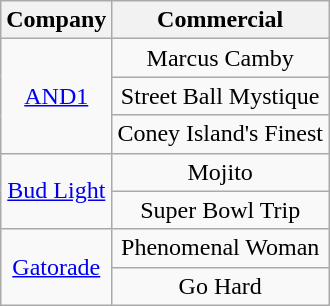<table class="wikitable" style="text-align: center;">
<tr>
<th>Company</th>
<th>Commercial</th>
</tr>
<tr>
<td rowspan="3"><a href='#'>AND1</a></td>
<td>Marcus Camby</td>
</tr>
<tr>
<td>Street Ball Mystique</td>
</tr>
<tr>
<td>Coney Island's Finest</td>
</tr>
<tr>
<td rowspan="2"><a href='#'>Bud Light</a></td>
<td>Mojito</td>
</tr>
<tr>
<td>Super Bowl Trip</td>
</tr>
<tr>
<td rowspan="2"><a href='#'>Gatorade</a></td>
<td>Phenomenal Woman</td>
</tr>
<tr>
<td>Go Hard</td>
</tr>
</table>
